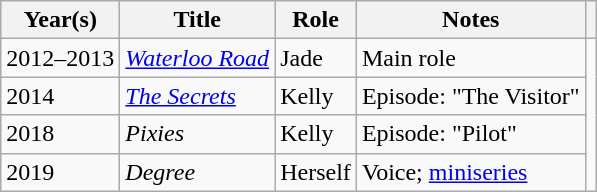<table class ="wikitable sortable">
<tr>
<th>Year(s)</th>
<th>Title</th>
<th>Role</th>
<th>Notes</th>
<th scope="col" class="unsortable"></th>
</tr>
<tr>
<td>2012–2013</td>
<td><em><a href='#'>Waterloo Road</a></em></td>
<td>Jade</td>
<td>Main role</td>
<td align="center" rowspan="4"></td>
</tr>
<tr>
<td>2014</td>
<td><em><a href='#'>The Secrets</a></em></td>
<td>Kelly</td>
<td>Episode: "The Visitor"</td>
</tr>
<tr>
<td>2018</td>
<td><em>Pixies</em></td>
<td>Kelly</td>
<td>Episode: "Pilot"</td>
</tr>
<tr>
<td>2019</td>
<td><em>Degree</em></td>
<td>Herself</td>
<td>Voice; <a href='#'>miniseries</a></td>
</tr>
</table>
